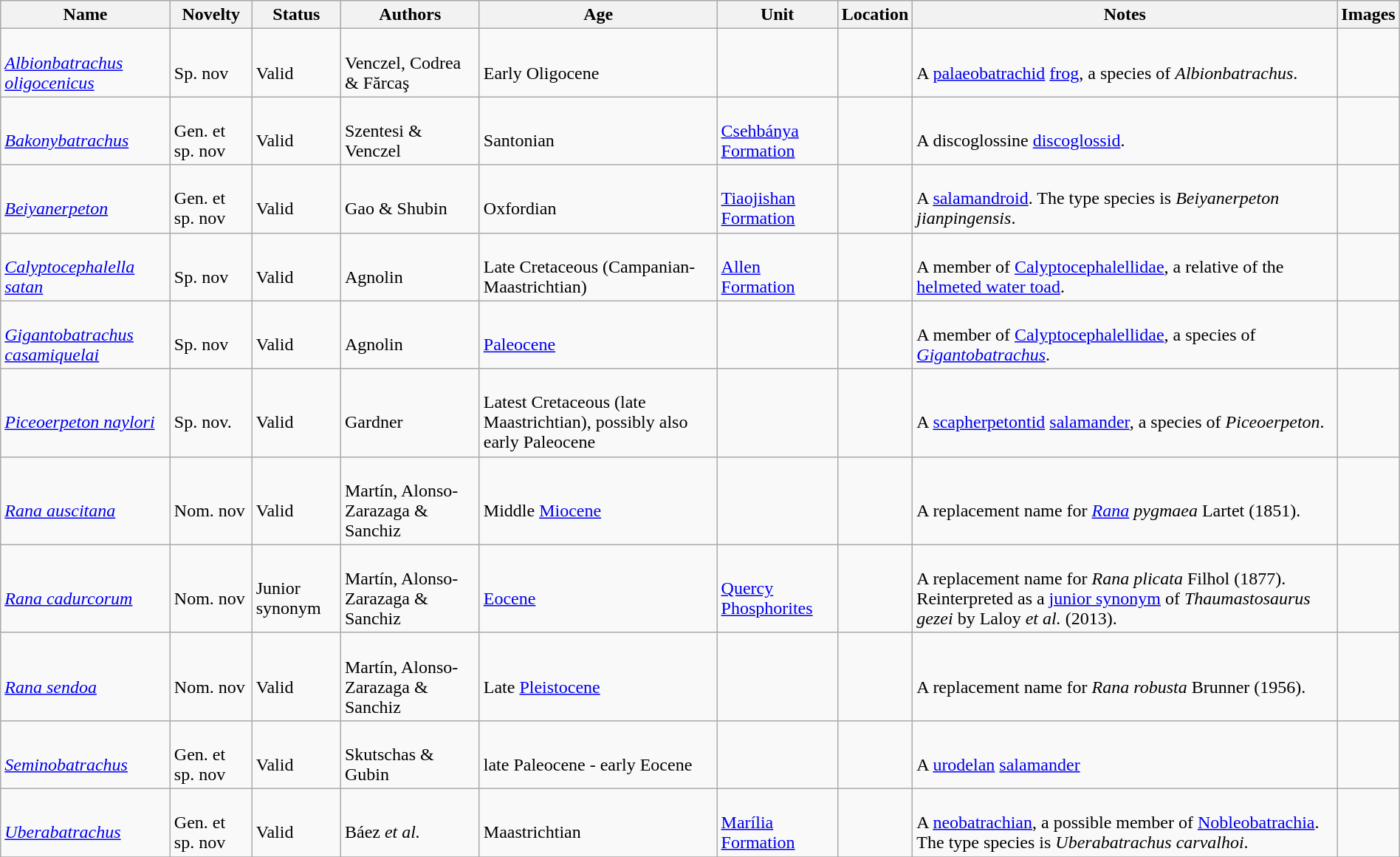<table class="wikitable sortable" align="center" width="100%">
<tr>
<th>Name</th>
<th>Novelty</th>
<th>Status</th>
<th>Authors</th>
<th>Age</th>
<th>Unit</th>
<th>Location</th>
<th>Notes</th>
<th>Images</th>
</tr>
<tr>
<td><br><em><a href='#'>Albionbatrachus oligocenicus</a></em></td>
<td><br>Sp. nov</td>
<td><br>Valid</td>
<td><br>Venczel, Codrea & Fărcaş</td>
<td><br>Early Oligocene</td>
<td></td>
<td><br></td>
<td><br>A <a href='#'>palaeobatrachid</a> <a href='#'>frog</a>, a species of <em>Albionbatrachus</em>.</td>
<td></td>
</tr>
<tr>
<td><br><em><a href='#'>Bakonybatrachus</a></em></td>
<td><br>Gen. et sp. nov</td>
<td><br>Valid</td>
<td><br>Szentesi & Venczel</td>
<td><br>Santonian</td>
<td><br><a href='#'>Csehbánya Formation</a></td>
<td><br></td>
<td><br>A discoglossine <a href='#'>discoglossid</a>.</td>
<td></td>
</tr>
<tr>
<td><br><em><a href='#'>Beiyanerpeton</a></em></td>
<td><br>Gen. et sp. nov</td>
<td><br>Valid</td>
<td><br>Gao & Shubin</td>
<td><br>Oxfordian</td>
<td><br><a href='#'>Tiaojishan Formation</a></td>
<td><br></td>
<td><br>A <a href='#'>salamandroid</a>. The type species is <em>Beiyanerpeton jianpingensis</em>.</td>
<td></td>
</tr>
<tr>
<td><br><em><a href='#'>Calyptocephalella satan</a></em></td>
<td><br>Sp. nov</td>
<td><br>Valid</td>
<td><br>Agnolin</td>
<td><br>Late Cretaceous (Campanian-Maastrichtian)</td>
<td><br><a href='#'>Allen Formation</a></td>
<td><br></td>
<td><br>A member of <a href='#'>Calyptocephalellidae</a>, a relative of the <a href='#'>helmeted water toad</a>.</td>
<td></td>
</tr>
<tr>
<td><br><em><a href='#'>Gigantobatrachus casamiquelai</a></em></td>
<td><br>Sp. nov</td>
<td><br>Valid</td>
<td><br>Agnolin</td>
<td><br><a href='#'>Paleocene</a></td>
<td></td>
<td><br></td>
<td><br>A member of <a href='#'>Calyptocephalellidae</a>, a species of <em><a href='#'>Gigantobatrachus</a></em>.</td>
<td></td>
</tr>
<tr>
<td><br><em><a href='#'>Piceoerpeton naylori</a></em></td>
<td><br>Sp. nov.</td>
<td><br>Valid</td>
<td><br>Gardner</td>
<td><br>Latest Cretaceous (late Maastrichtian), possibly also early Paleocene</td>
<td></td>
<td><br></td>
<td><br>A <a href='#'>scapherpetontid</a> <a href='#'>salamander</a>, a species of <em>Piceoerpeton</em>.</td>
<td></td>
</tr>
<tr>
<td><br><em><a href='#'>Rana auscitana</a></em></td>
<td><br>Nom. nov</td>
<td><br>Valid</td>
<td><br>Martín, Alonso-Zarazaga & Sanchiz</td>
<td><br>Middle <a href='#'>Miocene</a></td>
<td></td>
<td><br></td>
<td><br>A replacement name for <em><a href='#'>Rana</a> pygmaea</em> Lartet (1851).</td>
<td></td>
</tr>
<tr>
<td><br><em><a href='#'>Rana cadurcorum</a></em></td>
<td><br>Nom. nov</td>
<td><br>Junior synonym</td>
<td><br>Martín, Alonso-Zarazaga & Sanchiz</td>
<td><br><a href='#'>Eocene</a></td>
<td><br><a href='#'>Quercy Phosphorites</a></td>
<td><br></td>
<td><br>A replacement name for <em>Rana plicata</em> Filhol (1877). Reinterpreted as a <a href='#'>junior synonym</a> of <em>Thaumastosaurus gezei</em> by Laloy <em>et al.</em> (2013).</td>
<td></td>
</tr>
<tr>
<td><br><em><a href='#'>Rana sendoa</a></em></td>
<td><br>Nom. nov</td>
<td><br>Valid</td>
<td><br>Martín, Alonso-Zarazaga & Sanchiz</td>
<td><br>Late <a href='#'>Pleistocene</a></td>
<td></td>
<td><br></td>
<td><br>A replacement name for <em>Rana robusta</em> Brunner (1956).</td>
<td></td>
</tr>
<tr>
<td><br><em><a href='#'>Seminobatrachus</a></em></td>
<td><br>Gen. et sp. nov</td>
<td><br>Valid</td>
<td><br>Skutschas  & Gubin</td>
<td><br>late Paleocene - early Eocene</td>
<td></td>
<td><br></td>
<td><br>A <a href='#'>urodelan</a> <a href='#'>salamander</a></td>
<td></td>
</tr>
<tr>
<td><br><em><a href='#'>Uberabatrachus</a></em></td>
<td><br>Gen. et sp. nov</td>
<td><br>Valid</td>
<td><br>Báez <em>et al.</em></td>
<td><br>Maastrichtian</td>
<td><br><a href='#'>Marília Formation</a></td>
<td><br></td>
<td><br>A <a href='#'>neobatrachian</a>, a possible member of <a href='#'>Nobleobatrachia</a>. The type species is <em>Uberabatrachus carvalhoi</em>.</td>
<td></td>
</tr>
<tr>
</tr>
</table>
